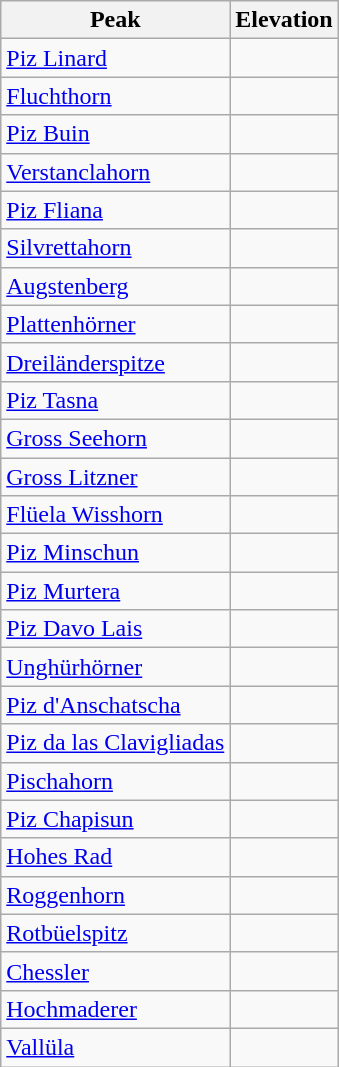<table class="wikitable">
<tr>
<th>Peak</th>
<th>Elevation</th>
</tr>
<tr>
<td><a href='#'>Piz Linard</a></td>
<td></td>
</tr>
<tr>
<td><a href='#'>Fluchthorn</a></td>
<td></td>
</tr>
<tr>
<td><a href='#'>Piz Buin</a></td>
<td></td>
</tr>
<tr>
<td><a href='#'>Verstanclahorn</a></td>
<td></td>
</tr>
<tr>
<td><a href='#'>Piz Fliana</a></td>
<td></td>
</tr>
<tr>
<td><a href='#'>Silvrettahorn</a></td>
<td></td>
</tr>
<tr>
<td><a href='#'>Augstenberg</a></td>
<td></td>
</tr>
<tr>
<td><a href='#'>Plattenhörner</a></td>
<td></td>
</tr>
<tr>
<td><a href='#'>Dreiländerspitze</a></td>
<td></td>
</tr>
<tr>
<td><a href='#'>Piz Tasna</a></td>
<td></td>
</tr>
<tr>
<td><a href='#'>Gross Seehorn</a></td>
<td></td>
</tr>
<tr>
<td><a href='#'>Gross Litzner</a></td>
<td></td>
</tr>
<tr>
<td><a href='#'>Flüela Wisshorn</a></td>
<td></td>
</tr>
<tr>
<td><a href='#'>Piz Minschun</a></td>
<td></td>
</tr>
<tr>
<td><a href='#'>Piz Murtera</a></td>
<td></td>
</tr>
<tr>
<td><a href='#'>Piz Davo Lais</a></td>
<td></td>
</tr>
<tr>
<td><a href='#'>Unghürhörner</a></td>
<td></td>
</tr>
<tr>
<td><a href='#'>Piz d'Anschatscha</a></td>
<td></td>
</tr>
<tr>
<td><a href='#'>Piz da las Clavigliadas</a></td>
<td></td>
</tr>
<tr>
<td><a href='#'>Pischahorn</a></td>
<td></td>
</tr>
<tr>
<td><a href='#'>Piz Chapisun</a></td>
<td></td>
</tr>
<tr>
<td><a href='#'>Hohes Rad</a></td>
<td></td>
</tr>
<tr>
<td><a href='#'>Roggenhorn</a></td>
<td></td>
</tr>
<tr>
<td><a href='#'>Rotbüelspitz</a></td>
<td></td>
</tr>
<tr>
<td><a href='#'>Chessler</a></td>
<td></td>
</tr>
<tr>
<td><a href='#'>Hochmaderer</a></td>
<td></td>
</tr>
<tr>
<td><a href='#'>Vallüla</a></td>
<td></td>
</tr>
</table>
